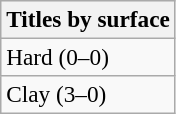<table class=wikitable style=font-size:97%  align=left>
<tr>
<th>Titles by surface</th>
</tr>
<tr>
<td>Hard (0–0)</td>
</tr>
<tr>
<td>Clay (3–0)</td>
</tr>
</table>
